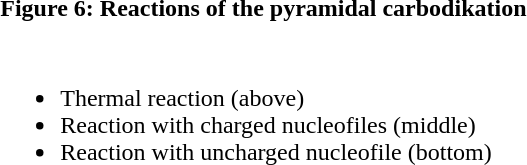<table align="right">
<tr>
<th>Figure 6: Reactions of the pyramidal carbodikation</th>
</tr>
<tr>
<td></td>
</tr>
<tr>
<td><br><ul><li>Thermal reaction (above)</li><li>Reaction with charged nucleofiles (middle)</li><li>Reaction with uncharged nucleofile (bottom)</li></ul></td>
</tr>
</table>
